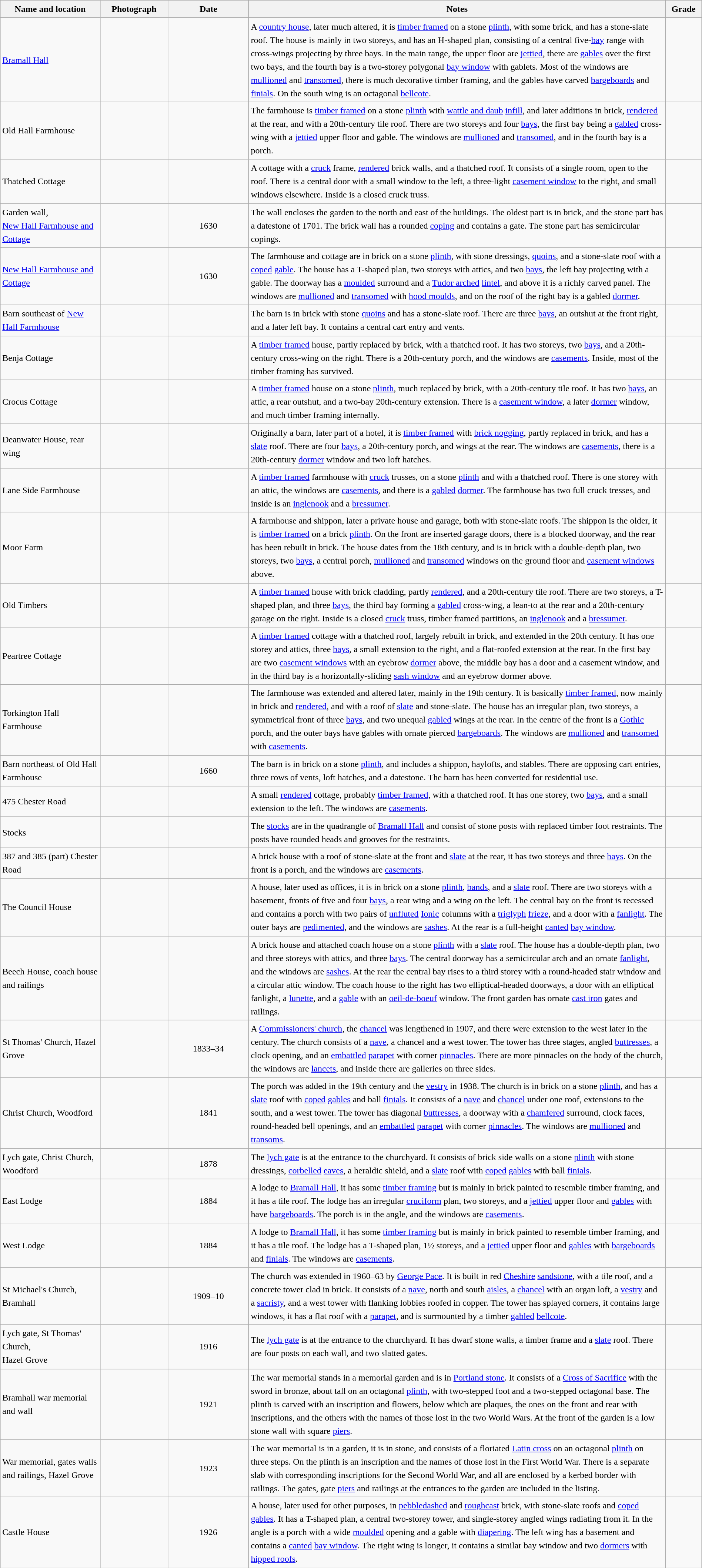<table class="wikitable sortable plainrowheaders" style="width:100%; border:0; text-align:left; line-height:150%;">
<tr>
<th scope="col"  style="width:150px">Name and location</th>
<th scope="col"  style="width:100px" class="unsortable">Photograph</th>
<th scope="col"  style="width:120px">Date</th>
<th scope="col"  style="width:650px" class="unsortable">Notes</th>
<th scope="col"  style="width:50px">Grade</th>
</tr>
<tr>
<td><a href='#'>Bramall Hall</a><br><small></small></td>
<td></td>
<td align="center"></td>
<td>A <a href='#'>country house</a>, later much altered, it is <a href='#'>timber framed</a> on a stone <a href='#'>plinth</a>, with some brick, and has a stone-slate roof. The house is mainly in two storeys, and has an H-shaped plan, consisting of a central five-<a href='#'>bay</a> range with cross-wings projecting by three bays. In the main range, the upper floor are <a href='#'>jettied</a>, there are <a href='#'>gables</a> over the first two bays, and the fourth bay is a two-storey polygonal <a href='#'>bay window</a> with gablets. Most of the windows are <a href='#'>mullioned</a> and <a href='#'>transomed</a>, there is much decorative timber framing, and the gables have carved <a href='#'>bargeboards</a> and <a href='#'>finials</a>. On the south wing is an octagonal <a href='#'>bellcote</a>.</td>
<td align="center" ></td>
</tr>
<tr>
<td>Old Hall Farmhouse<br><small></small></td>
<td></td>
<td align="center"></td>
<td>The farmhouse is <a href='#'>timber framed</a> on a stone <a href='#'>plinth</a> with <a href='#'>wattle and daub</a> <a href='#'>infill</a>, and later additions in brick, <a href='#'>rendered</a> at the rear, and with a 20th-century tile roof. There are two storeys and four <a href='#'>bays</a>, the first bay being a <a href='#'>gabled</a> cross-wing with a <a href='#'>jettied</a> upper floor and gable. The windows are <a href='#'>mullioned</a> and <a href='#'>transomed</a>, and in the fourth bay is a porch.</td>
<td align="center" ></td>
</tr>
<tr>
<td>Thatched Cottage<br><small></small></td>
<td></td>
<td align="center"></td>
<td>A cottage with a <a href='#'>cruck</a> frame, <a href='#'>rendered</a> brick walls, and a thatched roof. It consists of a single room, open to the roof. There is a central door with a small window to the left, a three-light <a href='#'>casement window</a> to the right, and small windows elsewhere. Inside is a closed cruck truss.</td>
<td align="center" ></td>
</tr>
<tr>
<td>Garden wall,<br><a href='#'>New Hall Farmhouse and Cottage</a><br><small></small></td>
<td></td>
<td align="center">1630</td>
<td>The wall encloses the garden to the north and east of the buildings. The oldest part is in brick, and the stone part has a datestone of 1701. The brick wall has a rounded <a href='#'>coping</a> and contains a gate. The stone part has semicircular copings.</td>
<td align="center" ></td>
</tr>
<tr>
<td><a href='#'>New Hall Farmhouse and Cottage</a><br><small></small></td>
<td></td>
<td align="center">1630</td>
<td>The farmhouse and cottage are in brick on a stone <a href='#'>plinth</a>, with stone dressings, <a href='#'>quoins</a>, and a stone-slate roof with a <a href='#'>coped</a> <a href='#'>gable</a>. The house has a T-shaped plan, two storeys with attics, and two <a href='#'>bays</a>, the left bay projecting with a gable. The doorway has a <a href='#'>moulded</a> surround and a <a href='#'>Tudor arched</a> <a href='#'>lintel</a>, and above it is a richly carved panel. The windows are <a href='#'>mullioned</a> and <a href='#'>transomed</a> with <a href='#'>hood moulds</a>, and on the roof of the right bay is a gabled <a href='#'>dormer</a>.</td>
<td align="center" ></td>
</tr>
<tr>
<td>Barn southeast of <a href='#'>New Hall Farmhouse</a><br><small></small></td>
<td></td>
<td align="center"></td>
<td>The barn is in brick with stone <a href='#'>quoins</a> and has a stone-slate roof. There are three <a href='#'>bays</a>, an outshut at the front right, and a later left bay. It contains a central cart entry and vents.</td>
<td align="center" ></td>
</tr>
<tr>
<td>Benja Cottage<br><small></small></td>
<td></td>
<td align="center"></td>
<td>A <a href='#'>timber framed</a> house, partly replaced by brick, with a thatched roof. It has two storeys, two <a href='#'>bays</a>, and a 20th-century cross-wing on the right. There is a 20th-century porch, and the windows are <a href='#'>casements</a>. Inside, most of the timber framing has survived.</td>
<td align="center" ></td>
</tr>
<tr>
<td>Crocus Cottage<br><small></small></td>
<td></td>
<td align="center"></td>
<td>A <a href='#'>timber framed</a> house on a stone <a href='#'>plinth</a>, much replaced by brick, with a 20th-century tile roof. It has two <a href='#'>bays</a>, an attic, a rear outshut, and a two-bay 20th-century extension. There is a <a href='#'>casement window</a>, a later <a href='#'>dormer</a> window, and much timber framing internally.</td>
<td align="center" ></td>
</tr>
<tr>
<td>Deanwater House, rear wing<br><small></small></td>
<td></td>
<td align="center"></td>
<td>Originally a barn, later part of a hotel, it is <a href='#'>timber framed</a> with <a href='#'>brick nogging</a>, partly replaced in brick, and has a <a href='#'>slate</a> roof. There are four <a href='#'>bays</a>, a 20th-century porch, and wings at the rear. The windows are <a href='#'>casements</a>, there is a 20th-century <a href='#'>dormer</a> window and two loft hatches.</td>
<td align="center" ></td>
</tr>
<tr>
<td>Lane Side Farmhouse<br><small></small></td>
<td></td>
<td align="center"></td>
<td>A <a href='#'>timber framed</a> farmhouse with <a href='#'>cruck</a> trusses, on a stone <a href='#'>plinth</a> and with a thatched roof. There is one storey with an attic, the windows are <a href='#'>casements</a>, and there is a <a href='#'>gabled</a> <a href='#'>dormer</a>. The farmhouse has two full cruck tresses, and inside is an <a href='#'>inglenook</a> and a <a href='#'>bressumer</a>.</td>
<td align="center" ></td>
</tr>
<tr>
<td>Moor Farm<br><small></small></td>
<td></td>
<td align="center"></td>
<td>A farmhouse and shippon, later a private house and garage, both with stone-slate roofs. The shippon is the older, it is <a href='#'>timber framed</a> on a brick <a href='#'>plinth</a>. On the front are inserted garage doors, there is a blocked doorway, and the rear has been rebuilt in brick. The house dates from the 18th century, and is in brick with a double-depth plan, two storeys, two <a href='#'>bays</a>, a central porch, <a href='#'>mullioned</a> and <a href='#'>transomed</a> windows on the ground floor and <a href='#'>casement windows</a> above.</td>
<td align="center" ></td>
</tr>
<tr>
<td>Old Timbers<br><small></small></td>
<td></td>
<td align="center"></td>
<td>A <a href='#'>timber framed</a> house with brick cladding, partly <a href='#'>rendered</a>, and a 20th-century tile roof. There are two storeys, a T-shaped plan, and three <a href='#'>bays</a>, the third bay forming a <a href='#'>gabled</a> cross-wing, a lean-to at the rear and a 20th-century garage on the right. Inside is a closed <a href='#'>cruck</a> truss, timber framed partitions, an <a href='#'>inglenook</a> and a <a href='#'>bressumer</a>.</td>
<td align="center" ></td>
</tr>
<tr>
<td>Peartree Cottage<br><small></small></td>
<td></td>
<td align="center"></td>
<td>A <a href='#'>timber framed</a> cottage with a thatched roof, largely rebuilt in brick, and extended in the 20th century. It has one storey and attics, three <a href='#'>bays</a>, a small extension to the right, and a flat-roofed extension at the rear. In the first bay are two <a href='#'>casement windows</a> with an eyebrow <a href='#'>dormer</a> above, the middle bay has a door and a casement window, and in the third bay is a horizontally-sliding <a href='#'>sash window</a> and an eyebrow dormer above.</td>
<td align="center" ></td>
</tr>
<tr>
<td>Torkington Hall Farmhouse<br><small></small></td>
<td></td>
<td align="center"></td>
<td>The farmhouse was extended and altered later, mainly in the 19th century. It is basically <a href='#'>timber framed</a>, now mainly in brick and <a href='#'>rendered</a>, and with a roof of <a href='#'>slate</a> and stone-slate. The house has an irregular plan, two storeys, a symmetrical front of three <a href='#'>bays</a>, and two unequal <a href='#'>gabled</a> wings at the rear. In the centre of the front is a <a href='#'>Gothic</a> porch, and the outer bays have gables with ornate pierced <a href='#'>bargeboards</a>. The windows are <a href='#'>mullioned</a> and <a href='#'>transomed</a> with <a href='#'>casements</a>.</td>
<td align="center" ></td>
</tr>
<tr>
<td>Barn northeast of Old Hall Farmhouse<br><small></small></td>
<td></td>
<td align="center">1660</td>
<td>The barn is in brick on a stone <a href='#'>plinth</a>, and includes a shippon, haylofts, and stables. There are opposing cart entries, three rows of vents, loft hatches, and a datestone. The barn has been converted for residential use.</td>
<td align="center" ></td>
</tr>
<tr>
<td>475 Chester Road<br><small></small></td>
<td></td>
<td align="center"></td>
<td>A small <a href='#'>rendered</a> cottage, probably <a href='#'>timber framed</a>, with a thatched roof. It has one storey, two <a href='#'>bays</a>, and a small extension to the left. The windows are <a href='#'>casements</a>.</td>
<td align="center" ></td>
</tr>
<tr>
<td>Stocks<br><small></small></td>
<td></td>
<td align="center"></td>
<td>The <a href='#'>stocks</a> are in the quadrangle of <a href='#'>Bramall Hall</a> and consist of stone posts with replaced timber foot restraints. The posts have rounded heads and grooves for the restraints.</td>
<td align="center" ></td>
</tr>
<tr>
<td>387 and 385 (part) Chester Road<br><small></small></td>
<td></td>
<td align="center"></td>
<td>A brick house with a roof of stone-slate at the front and <a href='#'>slate</a> at the rear, it has two storeys and three <a href='#'>bays</a>. On the front is a porch, and the windows are <a href='#'>casements</a>.</td>
<td align="center" ></td>
</tr>
<tr>
<td>The Council House<br><small></small></td>
<td></td>
<td align="center"></td>
<td>A house, later used as offices, it is in brick on a stone <a href='#'>plinth</a>, <a href='#'>bands</a>, and a <a href='#'>slate</a> roof. There are two storeys with a basement, fronts of five and four <a href='#'>bays</a>, a rear wing and a wing on the left. The central bay on the front is recessed and contains a porch with two pairs of <a href='#'>unfluted</a> <a href='#'>Ionic</a> columns with a <a href='#'>triglyph</a> <a href='#'>frieze</a>, and a door with a <a href='#'>fanlight</a>. The outer bays are <a href='#'>pedimented</a>, and the windows are <a href='#'>sashes</a>. At the rear is a full-height <a href='#'>canted</a> <a href='#'>bay window</a>.</td>
<td align="center" ></td>
</tr>
<tr>
<td>Beech House, coach house and railings</td>
<td></td>
<td align="center"></td>
<td>A brick house and attached coach house on a stone <a href='#'>plinth</a> with a <a href='#'>slate</a> roof. The house has a double-depth plan, two and three storeys with attics, and three <a href='#'>bays</a>. The central doorway has a semicircular arch and an ornate <a href='#'>fanlight</a>, and the windows are <a href='#'>sashes</a>. At the rear the central bay rises to a third storey with a round-headed stair window and a circular attic window. The coach house to the right has two elliptical-headed doorways, a door with an elliptical fanlight, a <a href='#'>lunette</a>, and a <a href='#'>gable</a> with an <a href='#'>oeil-de-boeuf</a> window. The front garden has ornate <a href='#'>cast iron</a> gates and railings.</td>
<td align="center" ></td>
</tr>
<tr>
<td>St Thomas' Church, Hazel Grove<br><small></small></td>
<td></td>
<td align="center">1833–34</td>
<td>A <a href='#'>Commissioners' church</a>, the <a href='#'>chancel</a> was lengthened in 1907, and there were extension to the west later in the century. The church consists of a <a href='#'>nave</a>, a chancel and a west tower. The tower has three stages, angled <a href='#'>buttresses</a>, a clock opening, and an <a href='#'>embattled</a> <a href='#'>parapet</a> with corner <a href='#'>pinnacles</a>. There are more pinnacles on the body of the church, the windows are <a href='#'>lancets</a>, and inside there are galleries on three sides.</td>
<td align="center" ></td>
</tr>
<tr>
<td>Christ Church, Woodford<br><small></small></td>
<td></td>
<td align="center">1841</td>
<td>The porch was added in the 19th century and the <a href='#'>vestry</a> in 1938. The church is in brick on a stone <a href='#'>plinth</a>, and has a <a href='#'>slate</a> roof with <a href='#'>coped</a> <a href='#'>gables</a> and ball <a href='#'>finials</a>. It consists of a <a href='#'>nave</a> and <a href='#'>chancel</a> under one roof, extensions to the south, and a west tower. The tower has diagonal <a href='#'>buttresses</a>, a doorway with a <a href='#'>chamfered</a> surround, clock faces, round-headed bell openings, and an <a href='#'>embattled</a> <a href='#'>parapet</a> with corner <a href='#'>pinnacles</a>. The windows are <a href='#'>mullioned</a> and <a href='#'>transoms</a>.</td>
<td align="center" ></td>
</tr>
<tr>
<td>Lych gate, Christ Church, Woodford<br><small></small></td>
<td></td>
<td align="center">1878</td>
<td>The <a href='#'>lych gate</a> is at the entrance to the churchyard. It consists of brick side walls on a stone <a href='#'>plinth</a> with stone dressings, <a href='#'>corbelled</a> <a href='#'>eaves</a>, a heraldic shield, and a <a href='#'>slate</a> roof with <a href='#'>coped</a> <a href='#'>gables</a> with ball <a href='#'>finials</a>.</td>
<td align="center" ></td>
</tr>
<tr>
<td>East Lodge<br><small></small></td>
<td></td>
<td align="center">1884</td>
<td>A lodge to <a href='#'>Bramall Hall</a>, it has some <a href='#'>timber framing</a> but is mainly in brick painted to resemble timber framing, and it has a tile roof. The lodge has an irregular <a href='#'>cruciform</a> plan, two storeys, and a <a href='#'>jettied</a> upper floor and <a href='#'>gables</a> with have <a href='#'>bargeboards</a>. The porch is in the angle, and the windows are <a href='#'>casements</a>.</td>
<td align="center" ></td>
</tr>
<tr>
<td>West Lodge<br><small></small></td>
<td></td>
<td align="center">1884</td>
<td>A lodge to <a href='#'>Bramall Hall</a>, it has some <a href='#'>timber framing</a> but is mainly in brick painted to resemble timber framing, and it has a tile roof. The lodge has a T-shaped plan, 1½ storeys, and a <a href='#'>jettied</a> upper floor and <a href='#'>gables</a> with <a href='#'>bargeboards</a> and <a href='#'>finials</a>. The windows are <a href='#'>casements</a>.</td>
<td align="center" ></td>
</tr>
<tr>
<td>St Michael's Church, Bramhall<br><small></small></td>
<td></td>
<td align="center">1909–10</td>
<td>The church was extended in 1960–63 by <a href='#'>George Pace</a>. It is built in red <a href='#'>Cheshire</a> <a href='#'>sandstone</a>, with a tile roof, and a concrete tower clad in brick. It consists of a <a href='#'>nave</a>, north and south <a href='#'>aisles</a>, a <a href='#'>chancel</a> with an organ loft, a <a href='#'>vestry</a> and a <a href='#'>sacristy</a>, and a west tower with flanking lobbies roofed in copper. The tower has splayed corners, it contains large windows, it has a flat roof with a <a href='#'>parapet</a>, and is surmounted by a timber <a href='#'>gabled</a> <a href='#'>bellcote</a>.</td>
<td align="center" ></td>
</tr>
<tr>
<td>Lych gate, St Thomas' Church,<br>Hazel Grove<br><small></small></td>
<td></td>
<td align="center">1916</td>
<td>The <a href='#'>lych gate</a> is at the entrance to the churchyard. It has dwarf stone walls, a timber frame and a <a href='#'>slate</a> roof. There are four posts on each wall, and two slatted gates.</td>
<td align="center" ></td>
</tr>
<tr>
<td>Bramhall war memorial and wall<br><small></small></td>
<td></td>
<td align="center">1921</td>
<td>The war memorial stands in a memorial garden and is in <a href='#'>Portland stone</a>. It consists of a <a href='#'>Cross of Sacrifice</a> with the sword in bronze, about  tall on an octagonal <a href='#'>plinth</a>, with two-stepped foot and a two-stepped octagonal base. The plinth is carved with an inscription and flowers, below which are plaques, the ones on the front and rear with inscriptions, and the others with the names of those lost in the two World Wars. At the front of the garden is a low stone wall with square <a href='#'>piers</a>.</td>
<td align="center" ></td>
</tr>
<tr>
<td>War memorial, gates walls and railings, Hazel Grove<br><small></small></td>
<td></td>
<td align="center">1923</td>
<td>The war memorial is in a garden, it is in stone, and consists of a floriated <a href='#'>Latin cross</a> on an octagonal <a href='#'>plinth</a> on three steps. On the plinth is an inscription and the names of those lost in the First World War. There is a separate slab with corresponding inscriptions for the Second World War, and all are enclosed by a kerbed border with railings. The gates, gate <a href='#'>piers</a> and railings at the entrances to the garden are included in the listing.</td>
<td align="center" ></td>
</tr>
<tr>
<td>Castle House<br><small></small></td>
<td></td>
<td align="center">1926</td>
<td>A house, later used for other purposes, in <a href='#'>pebbledashed</a> and <a href='#'>roughcast</a> brick, with stone-slate roofs and <a href='#'>coped</a> <a href='#'>gables</a>. It has a T-shaped plan, a central two-storey tower, and single-storey angled wings radiating from it. In the angle is a porch with a wide <a href='#'>moulded</a> opening and a gable with <a href='#'>diapering</a>. The left wing has a basement and contains a <a href='#'>canted</a> <a href='#'>bay window</a>. The right wing is longer, it contains a similar bay window and two <a href='#'>dormers</a> with <a href='#'>hipped roofs</a>.</td>
<td align="center" ></td>
</tr>
<tr>
</tr>
</table>
